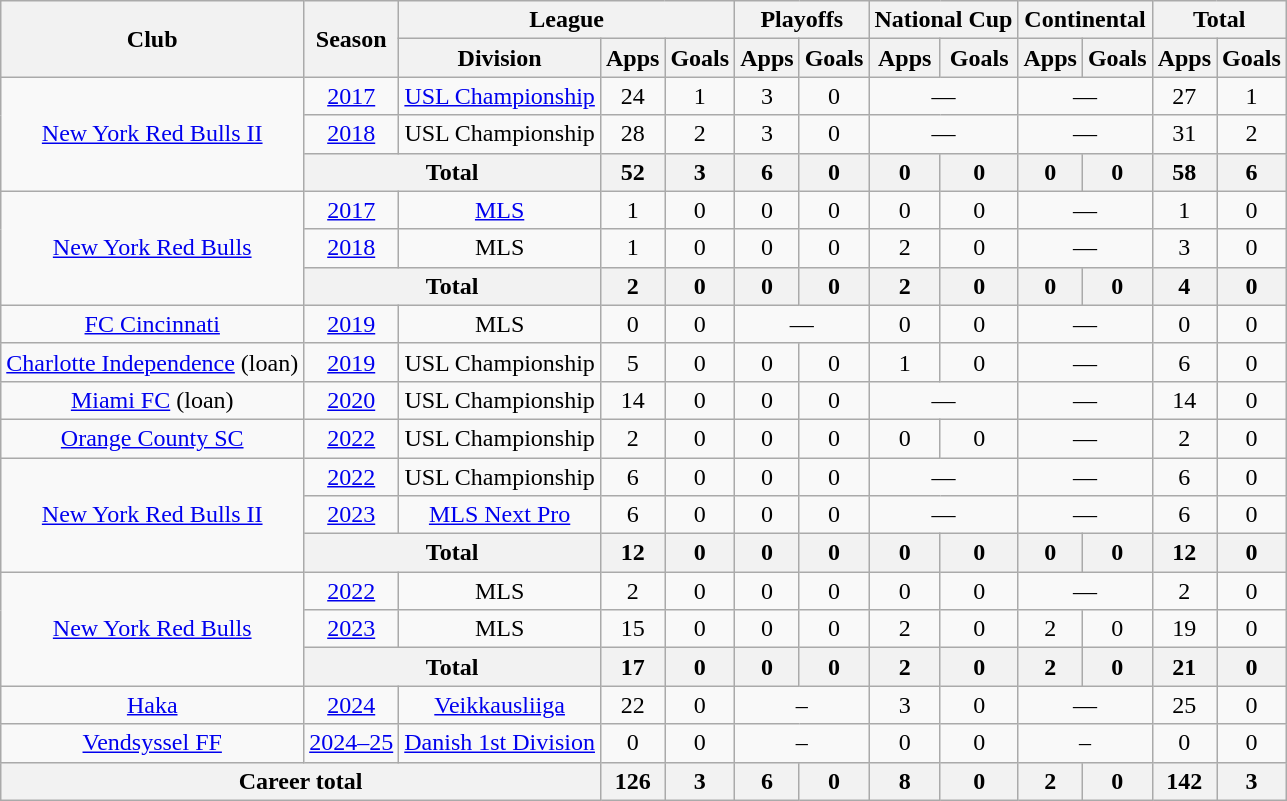<table class="wikitable" style="text-align: center;">
<tr>
<th rowspan=2>Club</th>
<th rowspan=2>Season</th>
<th colspan=3>League</th>
<th colspan=2>Playoffs</th>
<th colspan=2>National Cup</th>
<th colspan=2>Continental</th>
<th colspan=2>Total</th>
</tr>
<tr>
<th>Division</th>
<th>Apps</th>
<th>Goals</th>
<th>Apps</th>
<th>Goals</th>
<th>Apps</th>
<th>Goals</th>
<th>Apps</th>
<th>Goals</th>
<th>Apps</th>
<th>Goals</th>
</tr>
<tr>
<td rowspan=3><a href='#'>New York Red Bulls II</a></td>
<td><a href='#'>2017</a></td>
<td><a href='#'>USL Championship</a></td>
<td>24</td>
<td>1</td>
<td>3</td>
<td>0</td>
<td colspan=2>—</td>
<td colspan=2>—</td>
<td>27</td>
<td>1</td>
</tr>
<tr>
<td><a href='#'>2018</a></td>
<td>USL Championship</td>
<td>28</td>
<td>2</td>
<td>3</td>
<td>0</td>
<td colspan=2>—</td>
<td colspan=2>—</td>
<td>31</td>
<td>2</td>
</tr>
<tr>
<th colspan=2>Total</th>
<th>52</th>
<th>3</th>
<th>6</th>
<th>0</th>
<th>0</th>
<th>0</th>
<th>0</th>
<th>0</th>
<th>58</th>
<th>6</th>
</tr>
<tr>
<td rowspan=3><a href='#'>New York Red Bulls</a></td>
<td><a href='#'>2017</a></td>
<td><a href='#'>MLS</a></td>
<td>1</td>
<td>0</td>
<td>0</td>
<td>0</td>
<td>0</td>
<td>0</td>
<td colspan=2>—</td>
<td>1</td>
<td>0</td>
</tr>
<tr>
<td><a href='#'>2018</a></td>
<td>MLS</td>
<td>1</td>
<td>0</td>
<td>0</td>
<td>0</td>
<td>2</td>
<td>0</td>
<td colspan=2>—</td>
<td>3</td>
<td>0</td>
</tr>
<tr>
<th colspan=2>Total</th>
<th>2</th>
<th>0</th>
<th>0</th>
<th>0</th>
<th>2</th>
<th>0</th>
<th>0</th>
<th>0</th>
<th>4</th>
<th>0</th>
</tr>
<tr>
<td><a href='#'>FC Cincinnati</a></td>
<td><a href='#'>2019</a></td>
<td>MLS</td>
<td>0</td>
<td>0</td>
<td colspan=2>—</td>
<td>0</td>
<td>0</td>
<td colspan=2>—</td>
<td>0</td>
<td>0</td>
</tr>
<tr>
<td rowspan=1><a href='#'>Charlotte Independence</a> (loan)</td>
<td><a href='#'>2019</a></td>
<td>USL Championship</td>
<td>5</td>
<td>0</td>
<td>0</td>
<td>0</td>
<td>1</td>
<td>0</td>
<td colspan=2>—</td>
<td>6</td>
<td>0</td>
</tr>
<tr>
<td rowspan=1><a href='#'>Miami FC</a> (loan)</td>
<td><a href='#'>2020</a></td>
<td>USL Championship</td>
<td>14</td>
<td>0</td>
<td>0</td>
<td>0</td>
<td colspan=2>—</td>
<td colspan=2>—</td>
<td>14</td>
<td>0</td>
</tr>
<tr>
<td rowspan=1><a href='#'>Orange County SC</a></td>
<td><a href='#'>2022</a></td>
<td>USL Championship</td>
<td>2</td>
<td>0</td>
<td>0</td>
<td>0</td>
<td>0</td>
<td>0</td>
<td colspan=2>—</td>
<td>2</td>
<td>0</td>
</tr>
<tr>
<td rowspan=3><a href='#'>New York Red Bulls II</a></td>
<td><a href='#'>2022</a></td>
<td>USL Championship</td>
<td>6</td>
<td>0</td>
<td>0</td>
<td>0</td>
<td colspan=2>—</td>
<td colspan=2>—</td>
<td>6</td>
<td>0</td>
</tr>
<tr>
<td><a href='#'>2023</a></td>
<td><a href='#'>MLS Next Pro</a></td>
<td>6</td>
<td>0</td>
<td>0</td>
<td>0</td>
<td colspan=2>—</td>
<td colspan=2>—</td>
<td>6</td>
<td>0</td>
</tr>
<tr>
<th colspan=2>Total</th>
<th>12</th>
<th>0</th>
<th>0</th>
<th>0</th>
<th>0</th>
<th>0</th>
<th>0</th>
<th>0</th>
<th>12</th>
<th>0</th>
</tr>
<tr>
<td rowspan=3><a href='#'>New York Red Bulls</a></td>
<td><a href='#'>2022</a></td>
<td>MLS</td>
<td>2</td>
<td>0</td>
<td>0</td>
<td>0</td>
<td>0</td>
<td>0</td>
<td colspan=2>—</td>
<td>2</td>
<td>0</td>
</tr>
<tr>
<td><a href='#'>2023</a></td>
<td>MLS</td>
<td>15</td>
<td>0</td>
<td>0</td>
<td>0</td>
<td>2</td>
<td>0</td>
<td>2</td>
<td>0</td>
<td>19</td>
<td>0</td>
</tr>
<tr>
<th colspan=2>Total</th>
<th>17</th>
<th>0</th>
<th>0</th>
<th>0</th>
<th>2</th>
<th>0</th>
<th>2</th>
<th>0</th>
<th>21</th>
<th>0</th>
</tr>
<tr>
<td><a href='#'>Haka</a></td>
<td><a href='#'>2024</a></td>
<td><a href='#'>Veikkausliiga</a></td>
<td>22</td>
<td>0</td>
<td colspan=2>–</td>
<td>3</td>
<td>0</td>
<td colspan=2>—</td>
<td>25</td>
<td>0</td>
</tr>
<tr>
<td><a href='#'>Vendsyssel FF</a></td>
<td><a href='#'>2024–25</a></td>
<td><a href='#'>Danish 1st Division</a></td>
<td>0</td>
<td>0</td>
<td colspan=2>–</td>
<td>0</td>
<td>0</td>
<td colspan=2>–</td>
<td>0</td>
<td>0</td>
</tr>
<tr>
<th colspan=3>Career total</th>
<th>126</th>
<th>3</th>
<th>6</th>
<th>0</th>
<th>8</th>
<th>0</th>
<th>2</th>
<th>0</th>
<th>142</th>
<th>3</th>
</tr>
</table>
